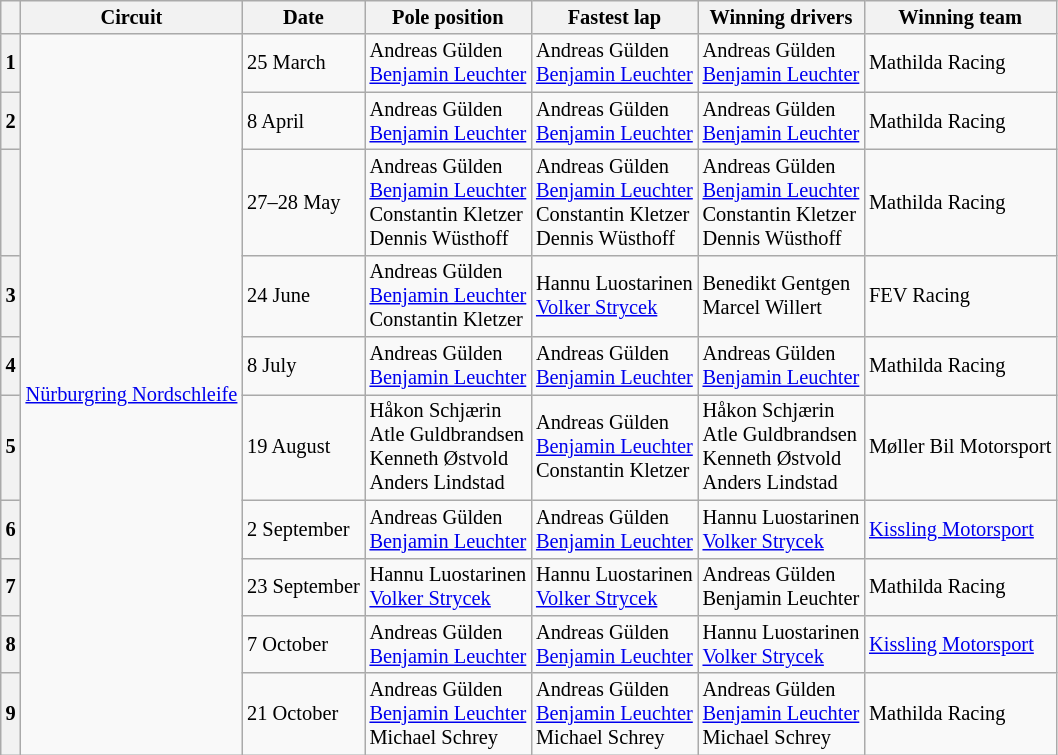<table class="wikitable" style="font-size: 85%;">
<tr>
<th></th>
<th>Circuit</th>
<th>Date</th>
<th>Pole position</th>
<th>Fastest lap</th>
<th>Winning drivers</th>
<th>Winning team</th>
</tr>
<tr>
<th>1</th>
<td rowspan=10><a href='#'>Nürburgring Nordschleife</a></td>
<td>25 March</td>
<td> Andreas Gülden<br> <a href='#'>Benjamin Leuchter</a></td>
<td> Andreas Gülden<br> <a href='#'>Benjamin Leuchter</a></td>
<td> Andreas Gülden<br> <a href='#'>Benjamin Leuchter</a></td>
<td> Mathilda Racing</td>
</tr>
<tr>
<th>2</th>
<td>8 April</td>
<td> Andreas Gülden<br> <a href='#'>Benjamin Leuchter</a></td>
<td> Andreas Gülden<br> <a href='#'>Benjamin Leuchter</a></td>
<td> Andreas Gülden<br> <a href='#'>Benjamin Leuchter</a></td>
<td> Mathilda Racing</td>
</tr>
<tr>
<th></th>
<td>27–28 May</td>
<td> Andreas Gülden<br> <a href='#'>Benjamin Leuchter</a><br> Constantin Kletzer<br> Dennis Wüsthoff</td>
<td> Andreas Gülden<br> <a href='#'>Benjamin Leuchter</a><br> Constantin Kletzer<br> Dennis Wüsthoff</td>
<td> Andreas Gülden<br> <a href='#'>Benjamin Leuchter</a><br> Constantin Kletzer<br> Dennis Wüsthoff</td>
<td> Mathilda Racing</td>
</tr>
<tr>
<th>3</th>
<td>24 June</td>
<td> Andreas Gülden<br> <a href='#'>Benjamin Leuchter</a><br> Constantin Kletzer</td>
<td> Hannu Luostarinen<br> <a href='#'>Volker Strycek</a></td>
<td> Benedikt Gentgen<br> Marcel Willert</td>
<td> FEV Racing</td>
</tr>
<tr>
<th>4</th>
<td>8 July</td>
<td> Andreas Gülden<br> <a href='#'>Benjamin Leuchter</a></td>
<td> Andreas Gülden<br> <a href='#'>Benjamin Leuchter</a></td>
<td> Andreas Gülden<br> <a href='#'>Benjamin Leuchter</a></td>
<td> Mathilda Racing</td>
</tr>
<tr>
<th>5</th>
<td>19 August</td>
<td> Håkon Schjærin<br> Atle Guldbrandsen<br> Kenneth Østvold<br> Anders Lindstad</td>
<td> Andreas Gülden<br> <a href='#'>Benjamin Leuchter</a><br> Constantin Kletzer</td>
<td> Håkon Schjærin<br> Atle Guldbrandsen<br> Kenneth Østvold<br> Anders Lindstad</td>
<td> Møller Bil Motorsport</td>
</tr>
<tr>
<th>6</th>
<td>2 September</td>
<td> Andreas Gülden<br> <a href='#'>Benjamin Leuchter</a></td>
<td> Andreas Gülden<br> <a href='#'>Benjamin Leuchter</a></td>
<td> Hannu Luostarinen<br> <a href='#'>Volker Strycek</a></td>
<td> <a href='#'>Kissling Motorsport</a></td>
</tr>
<tr>
<th>7</th>
<td>23 September</td>
<td> Hannu Luostarinen<br> <a href='#'>Volker Strycek</a></td>
<td> Hannu Luostarinen<br> <a href='#'>Volker Strycek</a></td>
<td> Andreas Gülden<br> Benjamin Leuchter</td>
<td> Mathilda Racing</td>
</tr>
<tr>
<th>8</th>
<td>7 October</td>
<td> Andreas Gülden<br> <a href='#'>Benjamin Leuchter</a></td>
<td> Andreas Gülden<br> <a href='#'>Benjamin Leuchter</a></td>
<td> Hannu Luostarinen<br> <a href='#'>Volker Strycek</a></td>
<td> <a href='#'>Kissling Motorsport</a></td>
</tr>
<tr>
<th>9</th>
<td>21 October</td>
<td> Andreas Gülden<br> <a href='#'>Benjamin Leuchter</a><br> Michael Schrey</td>
<td> Andreas Gülden<br> <a href='#'>Benjamin Leuchter</a><br> Michael Schrey</td>
<td> Andreas Gülden<br> <a href='#'>Benjamin Leuchter</a><br> Michael Schrey</td>
<td> Mathilda Racing</td>
</tr>
</table>
